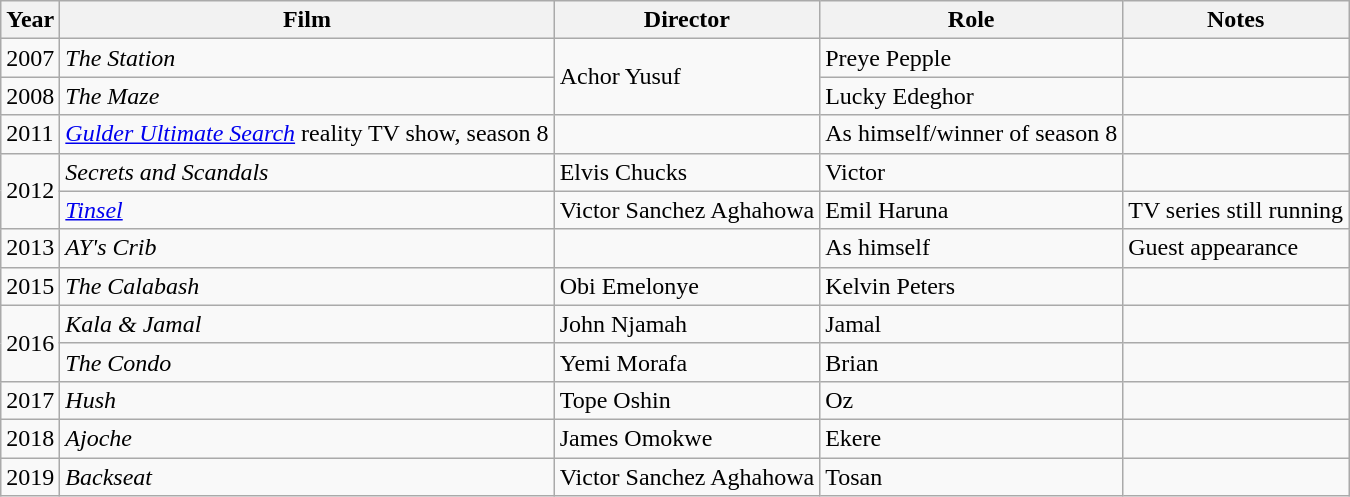<table class="wikitable">
<tr>
<th>Year</th>
<th>Film</th>
<th>Director</th>
<th>Role</th>
<th>Notes</th>
</tr>
<tr>
<td>2007</td>
<td><em>The Station</em></td>
<td rowspan=2>Achor Yusuf</td>
<td>Preye Pepple</td>
<td></td>
</tr>
<tr>
<td>2008</td>
<td><em>The Maze</em></td>
<td>Lucky Edeghor</td>
<td></td>
</tr>
<tr>
<td>2011</td>
<td><em><a href='#'>Gulder Ultimate Search</a></em> reality TV show, season 8</td>
<td></td>
<td>As himself/winner of season 8</td>
<td></td>
</tr>
<tr>
<td rowspan=2>2012</td>
<td><em>Secrets and Scandals</em></td>
<td>Elvis Chucks</td>
<td>Victor</td>
<td></td>
</tr>
<tr>
<td><em><a href='#'>Tinsel</a></em></td>
<td>Victor Sanchez Aghahowa</td>
<td>Emil Haruna</td>
<td>TV series still running</td>
</tr>
<tr>
<td>2013</td>
<td><em>AY's Crib</em></td>
<td></td>
<td>As himself</td>
<td>Guest appearance</td>
</tr>
<tr>
<td>2015</td>
<td><em>The Calabash</em></td>
<td>Obi Emelonye</td>
<td>Kelvin Peters</td>
<td></td>
</tr>
<tr>
<td rowspan=2>2016</td>
<td><em>Kala & Jamal</em></td>
<td>John Njamah</td>
<td>Jamal</td>
<td></td>
</tr>
<tr>
<td><em>The Condo</em></td>
<td>Yemi Morafa</td>
<td>Brian</td>
<td></td>
</tr>
<tr>
<td>2017</td>
<td><em>Hush</em></td>
<td>Tope Oshin</td>
<td>Oz</td>
<td></td>
</tr>
<tr>
<td>2018</td>
<td><em>Ajoche</em></td>
<td>James Omokwe</td>
<td>Ekere</td>
<td></td>
</tr>
<tr>
<td>2019</td>
<td><em>Backseat</em></td>
<td>Victor Sanchez Aghahowa</td>
<td>Tosan</td>
<td></td>
</tr>
</table>
